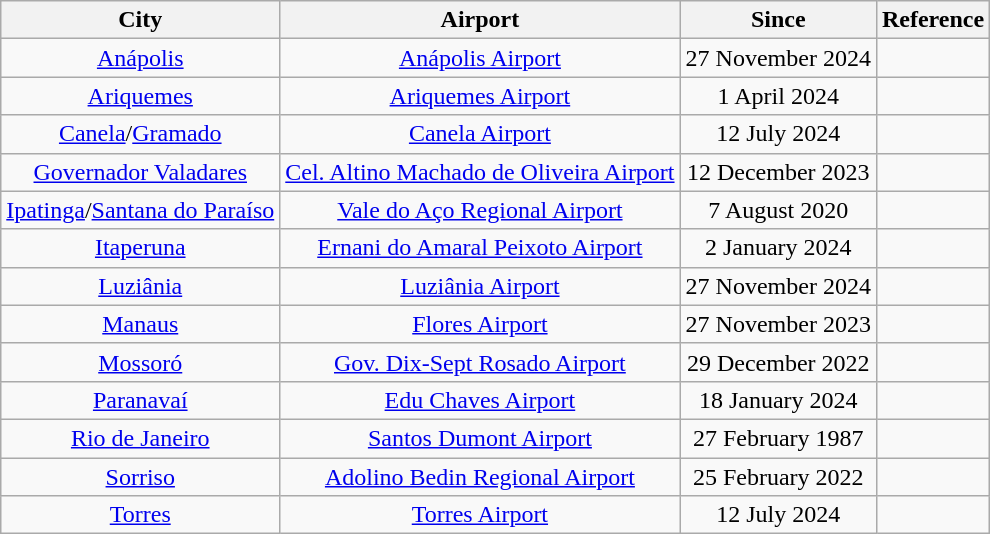<table class="wikitable">
<tr>
<th>City</th>
<th style="text-align:center;">Airport</th>
<th>Since</th>
<th>Reference</th>
</tr>
<tr style="text-align:center;">
<td><a href='#'>Anápolis</a></td>
<td style="text-align:center;"><a href='#'>Anápolis Airport</a></td>
<td>27 November 2024</td>
<td></td>
</tr>
<tr style="text-align:center;">
<td><a href='#'>Ariquemes</a></td>
<td style="text-align:center;"><a href='#'>Ariquemes Airport</a></td>
<td>1 April 2024</td>
<td></td>
</tr>
<tr style="text-align:center;">
<td><a href='#'>Canela</a>/<a href='#'>Gramado</a></td>
<td style="text-align:center;"><a href='#'>Canela Airport</a></td>
<td>12 July 2024</td>
<td></td>
</tr>
<tr style="text-align:center;">
<td><a href='#'>Governador Valadares</a></td>
<td style="text-align:center;"><a href='#'>Cel. Altino Machado de Oliveira Airport</a></td>
<td>12 December 2023</td>
<td></td>
</tr>
<tr style="text-align:center;">
<td><a href='#'>Ipatinga</a>/<a href='#'>Santana do Paraíso</a></td>
<td style="text-align:center;"><a href='#'>Vale do Aço Regional Airport</a></td>
<td>7 August 2020</td>
<td></td>
</tr>
<tr style="text-align:center;">
<td><a href='#'>Itaperuna</a></td>
<td style="text-align:center;"><a href='#'>Ernani do Amaral Peixoto Airport</a></td>
<td>2 January 2024</td>
<td></td>
</tr>
<tr style="text-align:center;">
<td><a href='#'>Luziânia</a></td>
<td style="text-align:center;"><a href='#'>Luziânia Airport</a></td>
<td>27 November 2024</td>
<td></td>
</tr>
<tr style="text-align:center;">
<td><a href='#'>Manaus</a></td>
<td style="text-align:center;"><a href='#'>Flores Airport</a></td>
<td>27 November 2023</td>
<td></td>
</tr>
<tr style="text-align:center;">
<td><a href='#'>Mossoró</a></td>
<td style="text-align:center;"><a href='#'>Gov. Dix-Sept Rosado Airport</a></td>
<td>29 December 2022</td>
<td></td>
</tr>
<tr style="text-align:center;">
<td><a href='#'>Paranavaí</a></td>
<td style="text-align:center;"><a href='#'>Edu Chaves Airport</a></td>
<td>18 January 2024</td>
<td></td>
</tr>
<tr style="text-align:center;">
<td><a href='#'>Rio de Janeiro</a></td>
<td style="text-align:center;"><a href='#'>Santos Dumont Airport</a></td>
<td>27 February 1987</td>
<td></td>
</tr>
<tr style="text-align:center;">
<td><a href='#'>Sorriso</a></td>
<td style="text-align:center;"><a href='#'>Adolino Bedin Regional Airport</a></td>
<td>25 February 2022</td>
<td></td>
</tr>
<tr style="text-align:center;">
<td><a href='#'>Torres</a></td>
<td style="text-align:center;"><a href='#'>Torres Airport</a></td>
<td>12 July 2024</td>
<td></td>
</tr>
</table>
